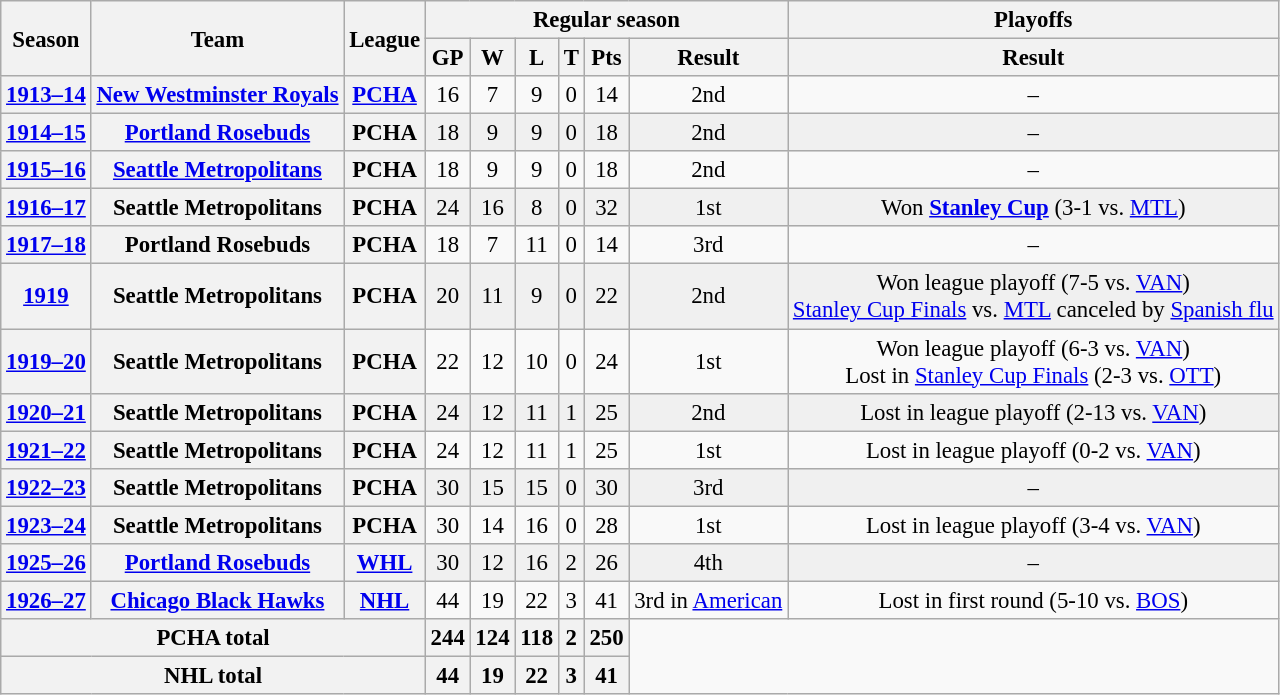<table class="wikitable" style="font-size: 95%; text-align:center;">
<tr>
<th rowspan="2">Season</th>
<th rowspan="2">Team</th>
<th rowspan="2">League</th>
<th colspan="6">Regular season</th>
<th colspan="1">Playoffs</th>
</tr>
<tr>
<th>GP</th>
<th>W</th>
<th>L</th>
<th>T</th>
<th>Pts</th>
<th>Result</th>
<th>Result</th>
</tr>
<tr>
<th><a href='#'>1913–14</a></th>
<th><a href='#'>New Westminster Royals</a></th>
<th><a href='#'>PCHA</a></th>
<td>16</td>
<td>7</td>
<td>9</td>
<td>0</td>
<td>14</td>
<td>2nd</td>
<td>–</td>
</tr>
<tr bgcolor="#f0f0f0">
<th><a href='#'>1914–15</a></th>
<th><a href='#'>Portland Rosebuds</a></th>
<th>PCHA</th>
<td>18</td>
<td>9</td>
<td>9</td>
<td>0</td>
<td>18</td>
<td>2nd</td>
<td>–</td>
</tr>
<tr>
<th><a href='#'>1915–16</a></th>
<th><a href='#'>Seattle Metropolitans</a></th>
<th>PCHA</th>
<td>18</td>
<td>9</td>
<td>9</td>
<td>0</td>
<td>18</td>
<td>2nd</td>
<td>–</td>
</tr>
<tr bgcolor="#f0f0f0">
<th><a href='#'>1916–17</a></th>
<th>Seattle Metropolitans</th>
<th>PCHA</th>
<td>24</td>
<td>16</td>
<td>8</td>
<td>0</td>
<td>32</td>
<td>1st</td>
<td>Won <strong><a href='#'>Stanley Cup</a></strong> (3-1 vs. <a href='#'>MTL</a>)</td>
</tr>
<tr>
<th><a href='#'>1917–18</a></th>
<th>Portland Rosebuds</th>
<th>PCHA</th>
<td>18</td>
<td>7</td>
<td>11</td>
<td>0</td>
<td>14</td>
<td>3rd</td>
<td>–</td>
</tr>
<tr bgcolor="#f0f0f0">
<th><a href='#'>1919</a></th>
<th>Seattle Metropolitans</th>
<th>PCHA</th>
<td>20</td>
<td>11</td>
<td>9</td>
<td>0</td>
<td>22</td>
<td>2nd</td>
<td>Won league playoff (7-5 vs. <a href='#'>VAN</a>)<br><a href='#'>Stanley Cup Finals</a> vs. <a href='#'>MTL</a> canceled by <a href='#'>Spanish flu</a></td>
</tr>
<tr>
<th><a href='#'>1919–20</a></th>
<th>Seattle Metropolitans</th>
<th>PCHA</th>
<td>22</td>
<td>12</td>
<td>10</td>
<td>0</td>
<td>24</td>
<td>1st</td>
<td>Won league playoff (6-3 vs. <a href='#'>VAN</a>)<br>Lost in <a href='#'>Stanley Cup Finals</a> (2-3 vs. <a href='#'>OTT</a>)</td>
</tr>
<tr bgcolor="#f0f0f0">
<th><a href='#'>1920–21</a></th>
<th>Seattle Metropolitans</th>
<th>PCHA</th>
<td>24</td>
<td>12</td>
<td>11</td>
<td>1</td>
<td>25</td>
<td>2nd</td>
<td>Lost in league playoff (2-13 vs. <a href='#'>VAN</a>)</td>
</tr>
<tr>
<th><a href='#'>1921–22</a></th>
<th>Seattle Metropolitans</th>
<th>PCHA</th>
<td>24</td>
<td>12</td>
<td>11</td>
<td>1</td>
<td>25</td>
<td>1st</td>
<td>Lost in league playoff (0-2 vs. <a href='#'>VAN</a>)</td>
</tr>
<tr bgcolor="#f0f0f0">
<th><a href='#'>1922–23</a></th>
<th>Seattle Metropolitans</th>
<th>PCHA</th>
<td>30</td>
<td>15</td>
<td>15</td>
<td>0</td>
<td>30</td>
<td>3rd</td>
<td>–</td>
</tr>
<tr>
<th><a href='#'>1923–24</a></th>
<th>Seattle Metropolitans</th>
<th>PCHA</th>
<td>30</td>
<td>14</td>
<td>16</td>
<td>0</td>
<td>28</td>
<td>1st</td>
<td>Lost in league playoff (3-4 vs. <a href='#'>VAN</a>)</td>
</tr>
<tr bgcolor="#f0f0f0">
<th><a href='#'>1925–26</a></th>
<th><a href='#'>Portland Rosebuds</a></th>
<th><a href='#'>WHL</a></th>
<td>30</td>
<td>12</td>
<td>16</td>
<td>2</td>
<td>26</td>
<td>4th</td>
<td>–</td>
</tr>
<tr>
<th><a href='#'>1926–27</a></th>
<th><a href='#'>Chicago Black Hawks</a></th>
<th><a href='#'>NHL</a></th>
<td>44</td>
<td>19</td>
<td>22</td>
<td>3</td>
<td>41</td>
<td>3rd in <a href='#'>American</a></td>
<td>Lost in first round (5-10 vs. <a href='#'>BOS</a>)</td>
</tr>
<tr>
<th colspan="3">PCHA total</th>
<th>244</th>
<th>124</th>
<th>118</th>
<th>2</th>
<th>250</th>
</tr>
<tr>
<th colspan="3">NHL total</th>
<th>44</th>
<th>19</th>
<th>22</th>
<th>3</th>
<th>41</th>
</tr>
</table>
